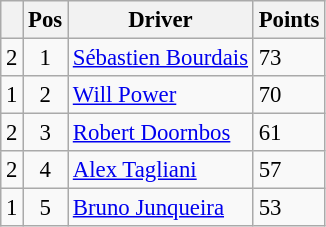<table class="wikitable" style="font-size: 95%;">
<tr>
<th></th>
<th>Pos</th>
<th>Driver</th>
<th>Points</th>
</tr>
<tr>
<td align="left"> 2</td>
<td align="center">1</td>
<td> <a href='#'>Sébastien Bourdais</a></td>
<td align="left">73</td>
</tr>
<tr>
<td align="left"> 1</td>
<td align="center">2</td>
<td> <a href='#'>Will Power</a></td>
<td align="left">70</td>
</tr>
<tr>
<td align="left"> 2</td>
<td align="center">3</td>
<td> <a href='#'>Robert Doornbos</a></td>
<td align="left">61</td>
</tr>
<tr>
<td align="left"> 2</td>
<td align="center">4</td>
<td> <a href='#'>Alex Tagliani</a></td>
<td align="left">57</td>
</tr>
<tr>
<td align="left"> 1</td>
<td align="center">5</td>
<td> <a href='#'>Bruno Junqueira</a></td>
<td align="left">53</td>
</tr>
</table>
